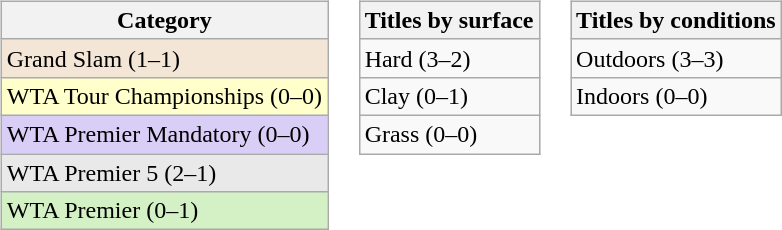<table>
<tr>
<td valign=top><br><table class=wikitable>
<tr>
<th>Category</th>
</tr>
<tr bgcolor=#f3e6d7>
<td>Grand Slam (1–1)</td>
</tr>
<tr bgcolor=ffffcc>
<td>WTA Tour Championships (0–0)</td>
</tr>
<tr bgcolor=#D8CEF6>
<td>WTA Premier Mandatory (0–0)</td>
</tr>
<tr bgcolor=#e9e9e9>
<td>WTA Premier 5 (2–1)</td>
</tr>
<tr bgcolor=#d4f1c5>
<td>WTA Premier (0–1)</td>
</tr>
</table>
</td>
<td valign=top><br><table class=wikitable>
<tr>
<th>Titles by surface</th>
</tr>
<tr>
<td>Hard (3–2)</td>
</tr>
<tr>
<td>Clay (0–1)</td>
</tr>
<tr>
<td>Grass (0–0)</td>
</tr>
</table>
</td>
<td valign=top><br><table class=wikitable>
<tr>
<th>Titles by conditions</th>
</tr>
<tr>
<td>Outdoors (3–3)</td>
</tr>
<tr>
<td>Indoors (0–0)</td>
</tr>
</table>
</td>
</tr>
</table>
